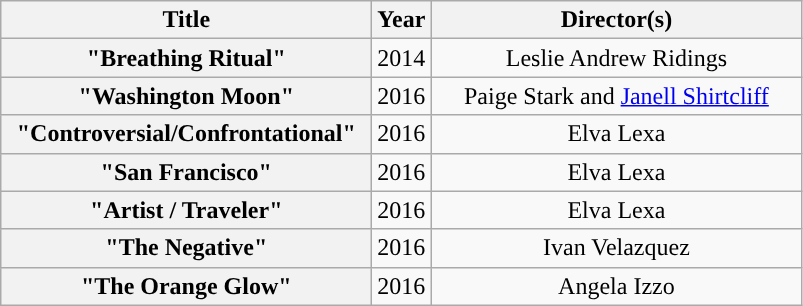<table class="wikitable plainrowheaders" style="text-align:center;">
<tr>
<th scope="col" style="width:15em;">Title</th>
<th scope="col">Year</th>
<th scope="col" style="width:15em;">Director(s)</th>
</tr>
<tr>
<th scope="row">"Breathing Ritual"</th>
<td>2014</td>
<td>Leslie Andrew Ridings</td>
</tr>
<tr>
<th scope="row">"Washington Moon"</th>
<td>2016</td>
<td>Paige Stark and <a href='#'>Janell Shirtcliff</a></td>
</tr>
<tr>
<th scope="row">"Controversial/Confrontational"</th>
<td>2016</td>
<td>Elva Lexa</td>
</tr>
<tr>
<th scope="row">"San Francisco"</th>
<td>2016</td>
<td>Elva Lexa</td>
</tr>
<tr>
<th scope="row">"Artist / Traveler"</th>
<td>2016</td>
<td>Elva Lexa</td>
</tr>
<tr>
<th scope="row">"The Negative"</th>
<td>2016</td>
<td>Ivan Velazquez</td>
</tr>
<tr>
<th scope="row">"The Orange Glow"</th>
<td>2016</td>
<td>Angela Izzo</td>
</tr>
</table>
